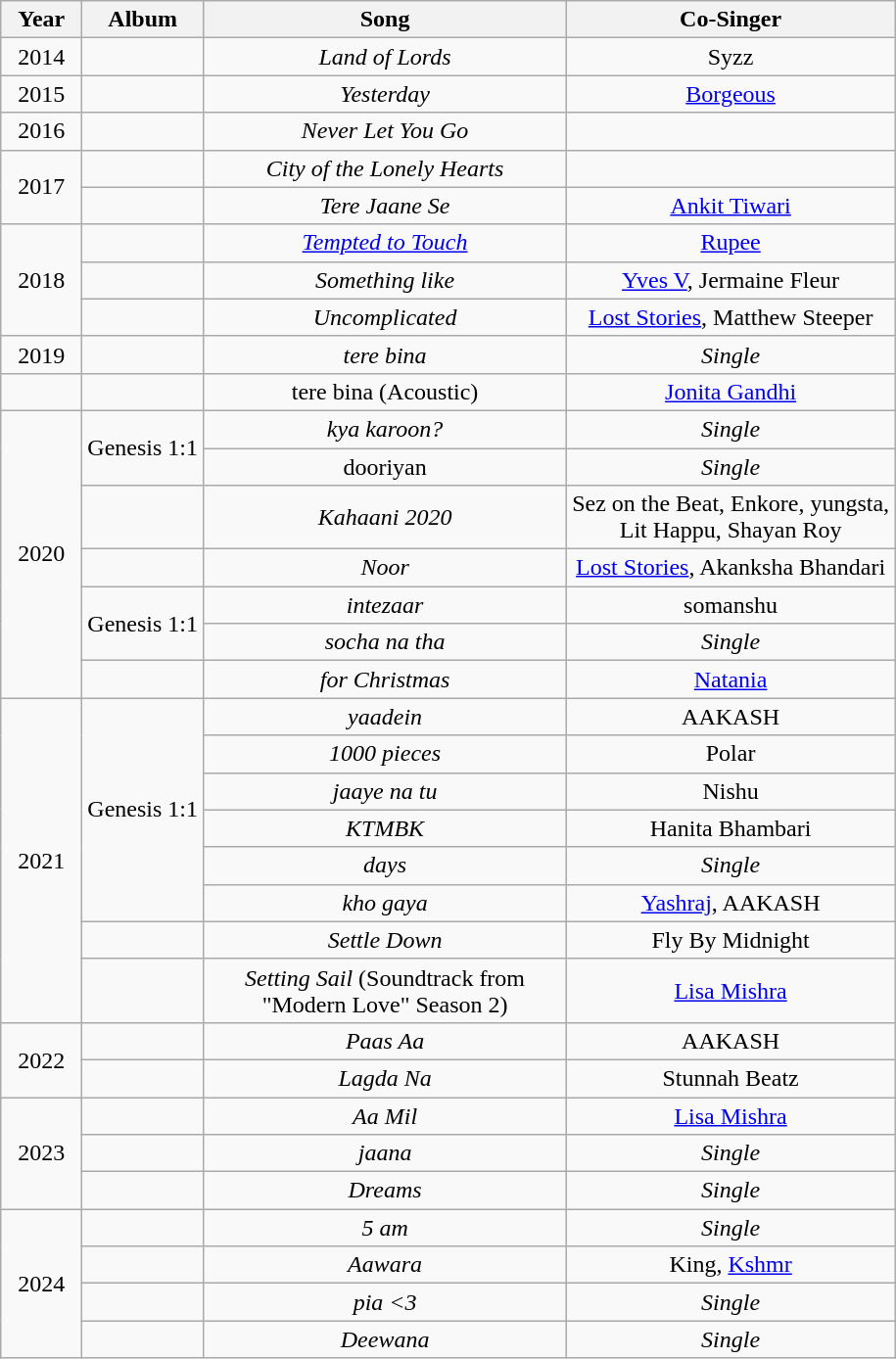<table class="wikitable plainrowheaders" style="text-align:center">
<tr>
<th scope="col" style="width:3em;">Year</th>
<th>Album</th>
<th scope="col" style="width:15em;">Song</th>
<th>Co-Singer</th>
</tr>
<tr>
<td>2014</td>
<td></td>
<td scope="row"><em>Land of Lords</em></td>
<td>Syzz</td>
</tr>
<tr>
<td>2015</td>
<td></td>
<td scope="row"><em>Yesterday</em></td>
<td><a href='#'>Borgeous</a></td>
</tr>
<tr>
<td>2016</td>
<td></td>
<td scope="row"><em>Never Let You Go</em></td>
<td><big></big></td>
</tr>
<tr>
<td rowspan="2">2017</td>
<td></td>
<td scope="row"><em>City of the Lonely Hearts</em></td>
<td><big></big></td>
</tr>
<tr>
<td></td>
<td scope="row"><em>Tere Jaane Se</em></td>
<td><a href='#'>Ankit Tiwari</a></td>
</tr>
<tr>
<td rowspan="3">2018</td>
<td></td>
<td scope="row"><em><a href='#'>Tempted to Touch</a></em></td>
<td><a href='#'>Rupee</a></td>
</tr>
<tr>
<td></td>
<td scope="row"><em>Something like</em></td>
<td><a href='#'>Yves V</a>, Jermaine Fleur</td>
</tr>
<tr>
<td></td>
<td scope="row"><em>Uncomplicated</em></td>
<td><a href='#'>Lost Stories</a>, Matthew Steeper</td>
</tr>
<tr>
<td>2019</td>
<td></td>
<td scope="row"><em>tere bina</em></td>
<td><em>Single</em></td>
</tr>
<tr>
<td></td>
<td></td>
<td>tere bina (Acoustic)</td>
<td><a href='#'>Jonita Gandhi</a></td>
</tr>
<tr>
<td rowspan="7">2020</td>
<td rowspan="2">Genesis 1:1</td>
<td scope="row"><em>kya karoon?</em></td>
<td><em>Single</em></td>
</tr>
<tr>
<td scope="row">dooriyan</td>
<td><em>Single</em></td>
</tr>
<tr>
<td></td>
<td scope="row"><em>Kahaani 2020</em></td>
<td>Sez on the Beat, Enkore, yungsta,<br>Lit Happu, Shayan Roy</td>
</tr>
<tr>
<td></td>
<td scope="row"><em>Noor</em></td>
<td><a href='#'>Lost Stories</a>, Akanksha Bhandari</td>
</tr>
<tr>
<td rowspan="2">Genesis 1:1</td>
<td scope="row"><em>intezaar</em></td>
<td>somanshu</td>
</tr>
<tr>
<td scope="row"><em>socha na tha</em></td>
<td><em>Single</em></td>
</tr>
<tr>
<td></td>
<td scope="row"><em>for Christmas</em></td>
<td><a href='#'>Natania</a></td>
</tr>
<tr>
<td rowspan="8">2021</td>
<td rowspan="6">Genesis 1:1</td>
<td><em>yaadein</em></td>
<td>AAKASH</td>
</tr>
<tr>
<td><em>1000 pieces</em></td>
<td>Polar</td>
</tr>
<tr>
<td><em>jaaye na tu</em></td>
<td>Nishu</td>
</tr>
<tr>
<td scope="row"><em>KTMBK</em></td>
<td>Hanita Bhambari</td>
</tr>
<tr>
<td scope="row"><em>days</em></td>
<td><em>Single</em></td>
</tr>
<tr>
<td scope="row"><em>kho gaya</em></td>
<td><a href='#'>Yashraj</a>, AAKASH</td>
</tr>
<tr>
<td></td>
<td scope="row"><em>Settle Down</em></td>
<td>Fly By Midnight</td>
</tr>
<tr>
<td></td>
<td scope="row"><em>Setting Sail</em> (Soundtrack from "Modern Love" Season 2)</td>
<td><a href='#'>Lisa Mishra</a></td>
</tr>
<tr>
<td rowspan="2">2022</td>
<td></td>
<td scope="row"><em>Paas Aa</em></td>
<td>AAKASH</td>
</tr>
<tr>
<td></td>
<td scope="row"><em>Lagda Na</em></td>
<td>Stunnah Beatz</td>
</tr>
<tr>
<td rowspan="3">2023</td>
<td></td>
<td><em>Aa Mil</em></td>
<td><a href='#'>Lisa Mishra</a></td>
</tr>
<tr>
<td></td>
<td><em>jaana</em></td>
<td><em>Single</em></td>
</tr>
<tr>
<td></td>
<td><em>Dreams</em></td>
<td><em>Single</em></td>
</tr>
<tr>
<td rowspan="4">2024</td>
<td></td>
<td><em>5 am</em></td>
<td><em>Single</em></td>
</tr>
<tr>
<td></td>
<td><em>Aawara</em></td>
<td>King, <a href='#'>Kshmr</a></td>
</tr>
<tr>
<td></td>
<td><em>pia <3</em></td>
<td><em>Single</em></td>
</tr>
<tr>
<td></td>
<td><em>Deewana</em></td>
<td><em>Single</em></td>
</tr>
</table>
